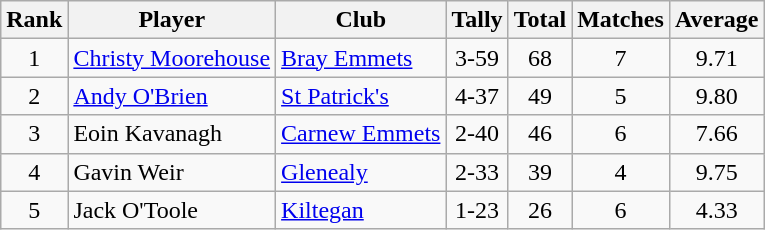<table class="wikitable">
<tr>
<th>Rank</th>
<th>Player</th>
<th>Club</th>
<th>Tally</th>
<th>Total</th>
<th>Matches</th>
<th>Average</th>
</tr>
<tr>
<td rowspan=1 align=center>1</td>
<td><a href='#'>Christy Moorehouse</a></td>
<td><a href='#'>Bray Emmets</a></td>
<td align=center>3-59</td>
<td align=center>68</td>
<td align=center>7</td>
<td align=center>9.71</td>
</tr>
<tr>
<td rowspan=1 align=center>2</td>
<td><a href='#'>Andy O'Brien</a></td>
<td><a href='#'>St Patrick's</a></td>
<td align=center>4-37</td>
<td align=center>49</td>
<td align=center>5</td>
<td align=center>9.80</td>
</tr>
<tr>
<td rowspan=1 align=center>3</td>
<td>Eoin Kavanagh</td>
<td><a href='#'>Carnew Emmets</a></td>
<td align=center>2-40</td>
<td align=center>46</td>
<td align=center>6</td>
<td align=center>7.66</td>
</tr>
<tr>
<td rowspan=1 align=center>4</td>
<td>Gavin Weir</td>
<td><a href='#'>Glenealy</a></td>
<td align=center>2-33</td>
<td align=center>39</td>
<td align=center>4</td>
<td align=center>9.75</td>
</tr>
<tr>
<td rowspan=1 align=center>5</td>
<td>Jack O'Toole</td>
<td><a href='#'>Kiltegan</a></td>
<td align=center>1-23</td>
<td align=center>26</td>
<td align=center>6</td>
<td align=center>4.33</td>
</tr>
</table>
